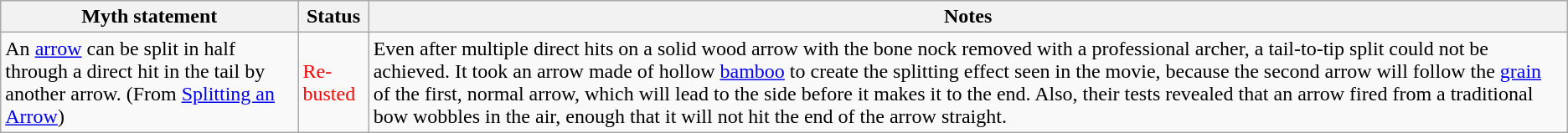<table class="wikitable plainrowheaders">
<tr>
<th>Myth statement</th>
<th>Status</th>
<th>Notes</th>
</tr>
<tr>
<td>An <a href='#'>arrow</a> can be split in half through a direct hit in the tail by another arrow. (From <a href='#'>Splitting an Arrow</a>)</td>
<td style="color:red">Re-busted</td>
<td>Even after multiple direct hits on a solid wood arrow with the bone nock removed with a professional archer, a tail-to-tip split could not be achieved. It took an arrow made of hollow <a href='#'>bamboo</a> to create the splitting effect seen in the movie, because the second arrow will follow the <a href='#'>grain</a> of the first, normal arrow, which will lead to the side before it makes it to the end. Also, their tests revealed that an arrow fired from a traditional bow wobbles in the air, enough that it will not hit the end of the arrow straight.</td>
</tr>
</table>
